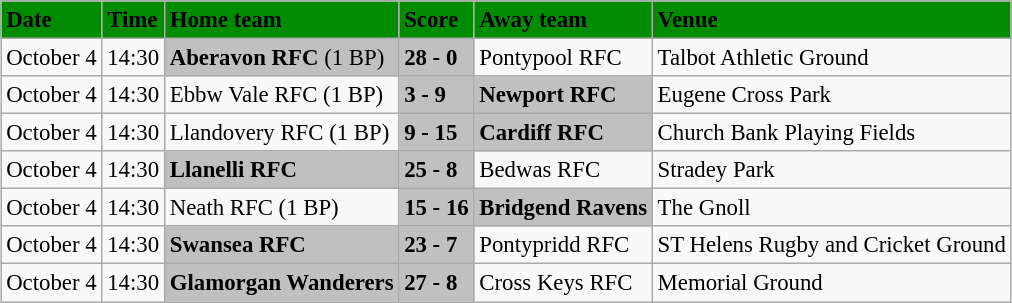<table class="wikitable" style="margin:0.5em auto; font-size:95%">
<tr bgcolor="#008B00">
<td><strong>Date</strong></td>
<td><strong>Time</strong></td>
<td><strong>Home team</strong></td>
<td><strong>Score</strong></td>
<td><strong>Away team</strong></td>
<td><strong>Venue</strong></td>
</tr>
<tr>
<td>October 4</td>
<td>14:30</td>
<td bgcolor="silver"><strong>Aberavon RFC</strong> (1 BP)</td>
<td bgcolor="silver"><strong>28 - 0</strong></td>
<td>Pontypool RFC</td>
<td>Talbot Athletic Ground</td>
</tr>
<tr>
<td>October 4</td>
<td>14:30</td>
<td>Ebbw Vale RFC (1 BP)</td>
<td bgcolor="silver"><strong>3 - 9</strong></td>
<td bgcolor="silver"><strong>Newport RFC</strong></td>
<td>Eugene Cross Park</td>
</tr>
<tr>
<td>October 4</td>
<td>14:30</td>
<td>Llandovery RFC (1 BP)</td>
<td bgcolor="silver"><strong>9 - 15</strong></td>
<td bgcolor="silver"><strong>Cardiff RFC</strong></td>
<td>Church Bank Playing Fields</td>
</tr>
<tr>
<td>October 4</td>
<td>14:30</td>
<td bgcolor="silver"><strong>Llanelli RFC</strong></td>
<td bgcolor="silver"><strong>25 - 8</strong></td>
<td>Bedwas RFC</td>
<td>Stradey Park</td>
</tr>
<tr>
<td>October 4</td>
<td>14:30</td>
<td>Neath RFC (1 BP)</td>
<td bgcolor="silver"><strong>15 - 16</strong></td>
<td bgcolor="silver"><strong>Bridgend Ravens</strong></td>
<td>The Gnoll</td>
</tr>
<tr>
<td>October 4</td>
<td>14:30</td>
<td bgcolor="silver"><strong>Swansea RFC</strong></td>
<td bgcolor="silver"><strong>23 - 7</strong></td>
<td>Pontypridd RFC</td>
<td>ST Helens Rugby and Cricket Ground</td>
</tr>
<tr>
<td>October 4</td>
<td>14:30</td>
<td bgcolor="silver"><strong>Glamorgan Wanderers</strong></td>
<td bgcolor="silver"><strong>27 - 8</strong></td>
<td>Cross Keys RFC</td>
<td>Memorial Ground</td>
</tr>
</table>
